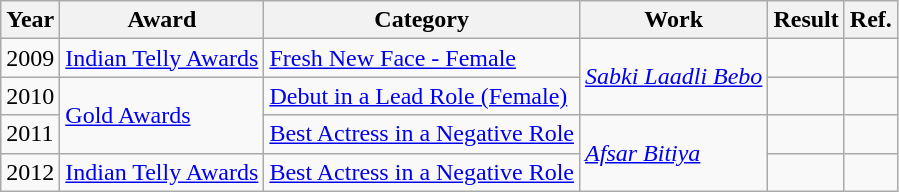<table class="wikitable">
<tr>
<th>Year</th>
<th>Award</th>
<th>Category</th>
<th>Work</th>
<th>Result</th>
<th>Ref.</th>
</tr>
<tr>
<td>2009</td>
<td><a href='#'>Indian Telly Awards</a></td>
<td><a href='#'>Fresh New Face - Female</a></td>
<td rowspan="2"><em><a href='#'>Sabki Laadli Bebo</a></em></td>
<td></td>
<td></td>
</tr>
<tr>
<td>2010</td>
<td rowspan="2"><a href='#'>Gold Awards</a></td>
<td><a href='#'>Debut in a Lead Role (Female)</a></td>
<td></td>
<td></td>
</tr>
<tr>
<td>2011</td>
<td><a href='#'>Best Actress in a Negative Role</a></td>
<td rowspan="2"><em><a href='#'>Afsar Bitiya</a></em></td>
<td></td>
<td></td>
</tr>
<tr>
<td>2012</td>
<td><a href='#'>Indian Telly Awards</a></td>
<td><a href='#'>Best Actress in a Negative Role</a></td>
<td></td>
<td></td>
</tr>
</table>
